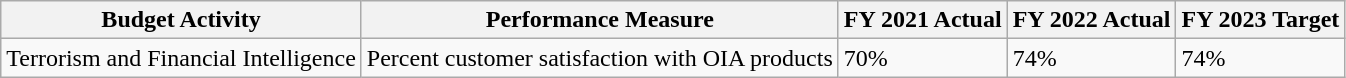<table class="wikitable">
<tr>
<th>Budget Activity</th>
<th>Performance Measure</th>
<th>FY 2021 Actual</th>
<th>FY 2022 Actual</th>
<th>FY 2023 Target</th>
</tr>
<tr>
<td>Terrorism and Financial Intelligence</td>
<td>Percent customer satisfaction with OIA products</td>
<td>70%</td>
<td>74%</td>
<td>74%</td>
</tr>
</table>
